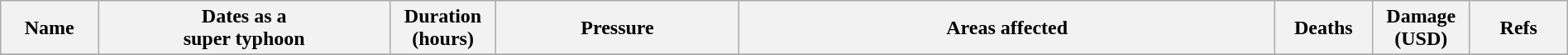<table class="wikitable sortable" width="100%">
<tr>
<th scope="col" width="5%">Name</th>
<th scope="col" width="15%" data-sort-type="isoDate">Dates as a<br>super typhoon</th>
<th scope="col" width="5%">Duration<br>(hours)</th>
<th scope="col" width="12.5%">Pressure</th>
<th scope="col" width="27.5%" class="unsortable">Areas affected</th>
<th scope="col" width="5%">Deaths</th>
<th scope="col" width="5%">Damage<br>(USD)</th>
<th scope="col" width="5%" class="unsortable">Refs</th>
</tr>
<tr>
</tr>
</table>
